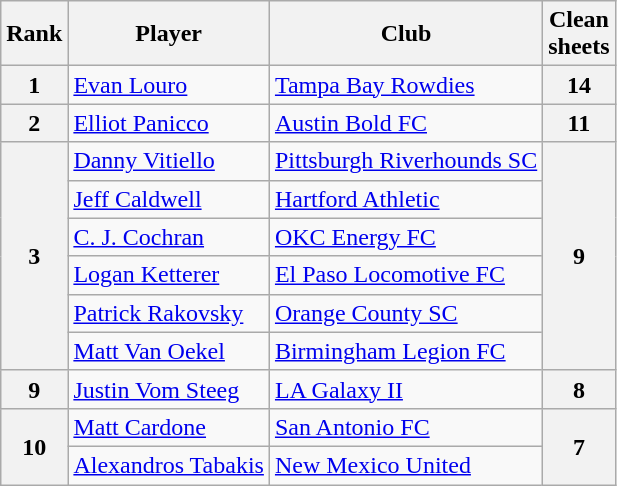<table class="wikitable">
<tr>
<th>Rank</th>
<th>Player</th>
<th>Club</th>
<th>Clean<br>sheets</th>
</tr>
<tr>
<th rowspan=1>1</th>
<td> <a href='#'>Evan Louro</a></td>
<td><a href='#'>Tampa Bay Rowdies</a></td>
<th rowspan=1>14</th>
</tr>
<tr>
<th rowspan=1>2</th>
<td> <a href='#'>Elliot Panicco</a></td>
<td><a href='#'>Austin Bold FC</a></td>
<th rowspan=1>11</th>
</tr>
<tr>
<th rowspan=6>3</th>
<td> <a href='#'>Danny Vitiello</a></td>
<td><a href='#'>Pittsburgh Riverhounds SC</a></td>
<th rowspan=6>9</th>
</tr>
<tr>
<td> <a href='#'>Jeff Caldwell</a></td>
<td><a href='#'>Hartford Athletic</a></td>
</tr>
<tr>
<td> <a href='#'>C. J. Cochran</a></td>
<td><a href='#'>OKC Energy FC</a></td>
</tr>
<tr>
<td> <a href='#'>Logan Ketterer</a></td>
<td><a href='#'>El Paso Locomotive FC</a></td>
</tr>
<tr>
<td> <a href='#'>Patrick Rakovsky</a></td>
<td><a href='#'>Orange County SC</a></td>
</tr>
<tr>
<td> <a href='#'>Matt Van Oekel</a></td>
<td><a href='#'>Birmingham Legion FC</a></td>
</tr>
<tr>
<th rowspan=1>9</th>
<td> <a href='#'>Justin Vom Steeg</a></td>
<td><a href='#'>LA Galaxy II</a></td>
<th rowspan=1>8</th>
</tr>
<tr>
<th rowspan=2>10</th>
<td> <a href='#'>Matt Cardone</a></td>
<td><a href='#'>San Antonio FC</a></td>
<th rowspan=2>7</th>
</tr>
<tr>
<td> <a href='#'>Alexandros Tabakis</a></td>
<td><a href='#'>New Mexico United</a><br></td>
</tr>
</table>
